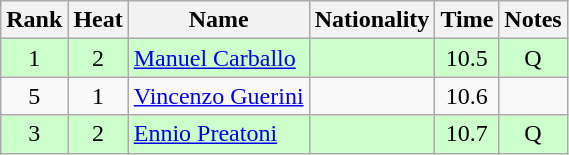<table class="wikitable sortable" style="text-align:center">
<tr>
<th>Rank</th>
<th>Heat</th>
<th>Name</th>
<th>Nationality</th>
<th>Time</th>
<th>Notes</th>
</tr>
<tr bgcolor=ccffcc>
<td>1</td>
<td>2</td>
<td align=left><a href='#'>Manuel Carballo</a></td>
<td align=left></td>
<td>10.5</td>
<td>Q</td>
</tr>
<tr>
<td>5</td>
<td>1</td>
<td align=left><a href='#'>Vincenzo Guerini</a></td>
<td align=left></td>
<td>10.6</td>
<td></td>
</tr>
<tr bgcolor=ccffcc>
<td>3</td>
<td>2</td>
<td align=left><a href='#'>Ennio Preatoni</a></td>
<td align=left></td>
<td>10.7</td>
<td>Q</td>
</tr>
</table>
